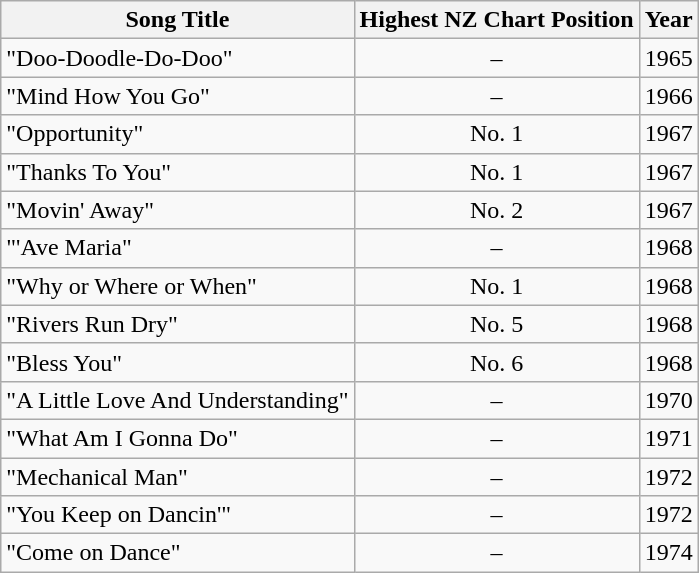<table class="wikitable">
<tr>
<th>Song Title</th>
<th>Highest NZ Chart Position</th>
<th>Year</th>
</tr>
<tr>
<td>"Doo-Doodle-Do-Doo"</td>
<td style="text-align:center;">–</td>
<td>1965</td>
</tr>
<tr>
<td>"Mind How You Go"</td>
<td style="text-align:center;">–</td>
<td>1966</td>
</tr>
<tr>
<td>"Opportunity"</td>
<td style="text-align:center;">No. 1</td>
<td>1967</td>
</tr>
<tr>
<td>"Thanks To You"</td>
<td style="text-align:center;">No. 1</td>
<td>1967</td>
</tr>
<tr>
<td>"Movin' Away"</td>
<td style="text-align:center;">No. 2</td>
<td>1967</td>
</tr>
<tr>
<td>"'Ave Maria"</td>
<td style="text-align:center;">–</td>
<td>1968</td>
</tr>
<tr>
<td>"Why or Where or When"</td>
<td style="text-align:center;">No. 1</td>
<td>1968</td>
</tr>
<tr>
<td>"Rivers Run Dry"</td>
<td style="text-align:center;">No. 5</td>
<td>1968</td>
</tr>
<tr>
<td>"Bless You"</td>
<td style="text-align:center;">No. 6</td>
<td>1968</td>
</tr>
<tr>
<td>"A Little Love And Understanding"</td>
<td style="text-align:center;">–</td>
<td>1970</td>
</tr>
<tr>
<td>"What Am I Gonna Do"</td>
<td style="text-align:center;">–</td>
<td>1971</td>
</tr>
<tr>
<td>"Mechanical Man"</td>
<td style="text-align:center;">–</td>
<td>1972</td>
</tr>
<tr>
<td>"You Keep on Dancin'"</td>
<td style="text-align:center;">–</td>
<td>1972</td>
</tr>
<tr>
<td>"Come on Dance"</td>
<td style="text-align:center;">–</td>
<td>1974</td>
</tr>
</table>
